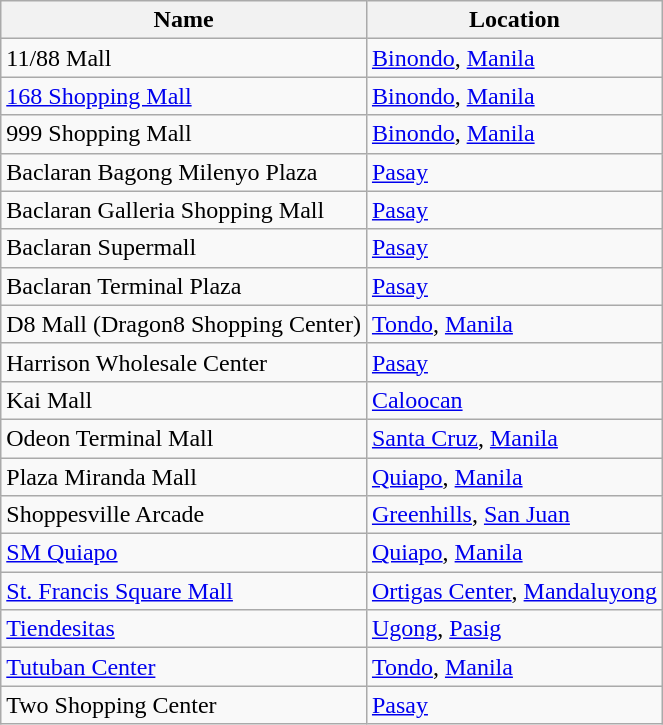<table class="wikitable sortable">
<tr>
<th>Name</th>
<th>Location</th>
</tr>
<tr>
<td>11/88 Mall</td>
<td data-sort-value="Manila, Binondo"><a href='#'>Binondo</a>, <a href='#'>Manila</a></td>
</tr>
<tr>
<td><a href='#'>168 Shopping Mall</a></td>
<td data-sort-value="Manila, Binondo"><a href='#'>Binondo</a>, <a href='#'>Manila</a></td>
</tr>
<tr>
<td>999 Shopping Mall</td>
<td data-sort-value="Manila, Binondo"><a href='#'>Binondo</a>, <a href='#'>Manila</a></td>
</tr>
<tr>
<td>Baclaran Bagong Milenyo Plaza</td>
<td><a href='#'>Pasay</a></td>
</tr>
<tr>
<td>Baclaran Galleria Shopping Mall</td>
<td><a href='#'>Pasay</a></td>
</tr>
<tr>
<td>Baclaran Supermall</td>
<td><a href='#'>Pasay</a></td>
</tr>
<tr>
<td>Baclaran Terminal Plaza</td>
<td><a href='#'>Pasay</a></td>
</tr>
<tr>
<td>D8 Mall (Dragon8 Shopping Center)</td>
<td data-sort-value="Manila, Tondo"><a href='#'>Tondo</a>, <a href='#'>Manila</a></td>
</tr>
<tr>
<td>Harrison Wholesale Center</td>
<td><a href='#'>Pasay</a></td>
</tr>
<tr>
<td>Kai Mall</td>
<td><a href='#'>Caloocan</a></td>
</tr>
<tr>
<td>Odeon Terminal Mall</td>
<td data-sort-value="Manila, Binondo"><a href='#'>Santa Cruz</a>, <a href='#'>Manila</a></td>
</tr>
<tr>
<td>Plaza Miranda Mall</td>
<td><a href='#'>Quiapo</a>, <a href='#'>Manila</a></td>
</tr>
<tr>
<td>Shoppesville Arcade</td>
<td data-sort-value="San Juan, Greenhills, Greenhills Shopping Center"><a href='#'>Greenhills</a>, <a href='#'>San Juan</a></td>
</tr>
<tr>
<td><a href='#'>SM Quiapo</a></td>
<td><a href='#'>Quiapo</a>, <a href='#'>Manila</a></td>
</tr>
<tr>
<td><a href='#'>St. Francis Square Mall</a></td>
<td data-sort-value="Mandaluyong, Ortigas Center"><a href='#'>Ortigas Center</a>, <a href='#'>Mandaluyong</a></td>
</tr>
<tr>
<td><a href='#'>Tiendesitas</a></td>
<td data-sort-value="Pasig, Ugong, Ortigas East"><a href='#'>Ugong</a>, <a href='#'>Pasig</a></td>
</tr>
<tr>
<td><a href='#'>Tutuban Center</a></td>
<td data-sort-value="Manila, Tondo"><a href='#'>Tondo</a>, <a href='#'>Manila</a></td>
</tr>
<tr>
<td>Two Shopping Center</td>
<td><a href='#'>Pasay</a></td>
</tr>
</table>
